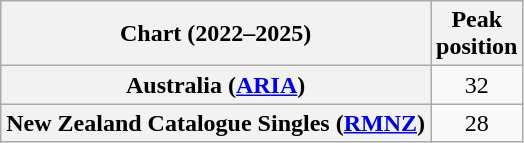<table class="wikitable sortable plainrowheaders" style="text-align:center">
<tr>
<th scope="col">Chart (2022–2025)</th>
<th scope="col">Peak<br>position</th>
</tr>
<tr>
<th scope="row">Australia (<a href='#'>ARIA</a>)</th>
<td>32</td>
</tr>
<tr>
<th scope="row">New Zealand Catalogue Singles (<a href='#'>RMNZ</a>)</th>
<td>28</td>
</tr>
</table>
